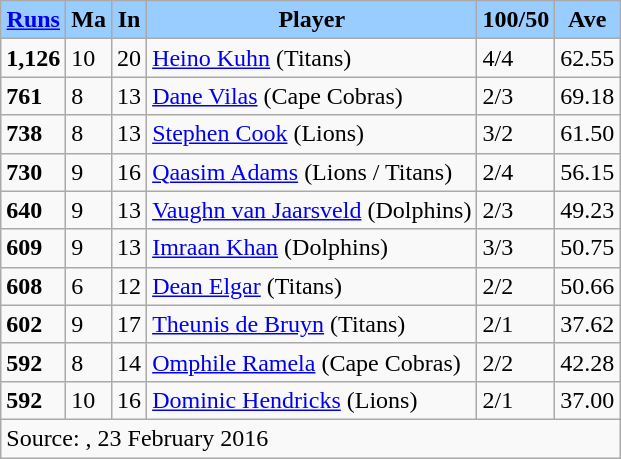<table class="wikitable">
<tr style="background:#9cf;">
<th style="background:#9cf;" scope="col"><strong><a href='#'>Runs</a></strong></th>
<th style="background:#9cf;" scope="col"><strong>Ma</strong></th>
<th style="background:#9cf;" scope="col"><strong>In</strong></th>
<th style="background:#9cf;" scope="col"><strong>Player</strong></th>
<th style="background:#9cf;" scope="col"><strong>100/50</strong></th>
<th style="background:#9cf;" scope="col"><strong>Ave</strong></th>
</tr>
<tr>
<td><strong>1,126</strong></td>
<td>10</td>
<td>20</td>
<td> <a href='#'>Heino Kuhn</a> (Titans)</td>
<td>4/4</td>
<td>62.55</td>
</tr>
<tr>
<td><strong>761</strong></td>
<td>8</td>
<td>13</td>
<td> <a href='#'>Dane Vilas</a> (Cape Cobras)</td>
<td>2/3</td>
<td>69.18</td>
</tr>
<tr>
<td><strong>738</strong></td>
<td>8</td>
<td>13</td>
<td> <a href='#'>Stephen Cook</a> (Lions)</td>
<td>3/2</td>
<td>61.50</td>
</tr>
<tr>
<td><strong>730</strong></td>
<td>9</td>
<td>16</td>
<td> <a href='#'>Qaasim Adams</a> (Lions / Titans)</td>
<td>2/4</td>
<td>56.15</td>
</tr>
<tr>
<td><strong>640</strong></td>
<td>9</td>
<td>13</td>
<td> <a href='#'>Vaughn van Jaarsveld</a> (Dolphins)</td>
<td>2/3</td>
<td>49.23</td>
</tr>
<tr>
<td><strong>609</strong></td>
<td>9</td>
<td>13</td>
<td> <a href='#'>Imraan Khan</a> (Dolphins)</td>
<td>3/3</td>
<td>50.75</td>
</tr>
<tr>
<td><strong>608</strong></td>
<td>6</td>
<td>12</td>
<td> <a href='#'>Dean Elgar</a> (Titans)</td>
<td>2/2</td>
<td>50.66</td>
</tr>
<tr>
<td><strong>602</strong></td>
<td>9</td>
<td>17</td>
<td> <a href='#'>Theunis de Bruyn</a> (Titans)</td>
<td>2/1</td>
<td>37.62</td>
</tr>
<tr>
<td><strong>592</strong></td>
<td>8</td>
<td>14</td>
<td> <a href='#'>Omphile Ramela</a> (Cape Cobras)</td>
<td>2/2</td>
<td>42.28</td>
</tr>
<tr>
<td><strong>592</strong></td>
<td>10</td>
<td>16</td>
<td> <a href='#'>Dominic Hendricks</a> (Lions)</td>
<td>2/1</td>
<td>37.00</td>
</tr>
<tr>
<td colspan=6>Source: , 23 February 2016</td>
</tr>
</table>
